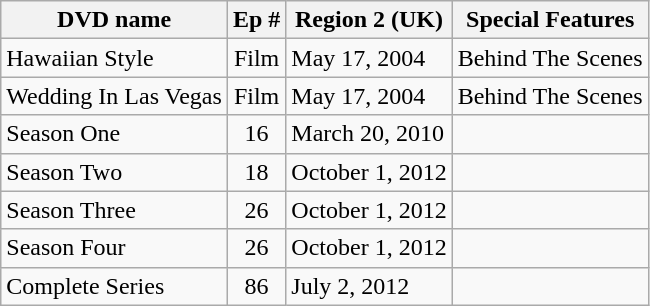<table class="wikitable">
<tr>
<th>DVD name</th>
<th>Ep #</th>
<th>Region 2 (UK)</th>
<th>Special Features</th>
</tr>
<tr>
<td>Hawaiian Style</td>
<td style="text-align:center;">Film</td>
<td>May 17, 2004</td>
<td>Behind The Scenes</td>
</tr>
<tr>
<td>Wedding In Las Vegas</td>
<td style="text-align:center;">Film</td>
<td>May 17, 2004</td>
<td>Behind The Scenes</td>
</tr>
<tr>
<td>Season One</td>
<td style="text-align:center;">16</td>
<td>March 20, 2010</td>
<td></td>
</tr>
<tr>
<td>Season Two</td>
<td style="text-align:center;">18</td>
<td>October 1, 2012</td>
<td></td>
</tr>
<tr>
<td>Season Three</td>
<td style="text-align:center;">26</td>
<td>October 1, 2012</td>
<td></td>
</tr>
<tr>
<td>Season Four</td>
<td style="text-align:center;">26</td>
<td>October 1, 2012</td>
<td></td>
</tr>
<tr>
<td>Complete Series</td>
<td style="text-align:center;">86</td>
<td>July 2, 2012</td>
<td></td>
</tr>
</table>
